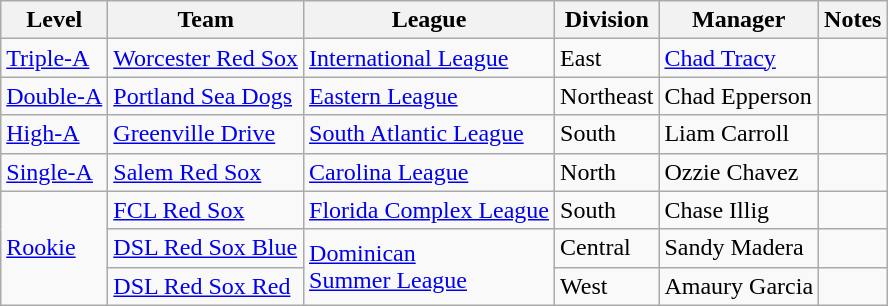<table class="wikitable" style="text-align:left">
<tr>
<th>Level</th>
<th>Team</th>
<th>League</th>
<th>Division</th>
<th>Manager<br></th>
<th>Notes</th>
</tr>
<tr>
<td><a href='#'>Triple-A</a></td>
<td><a href='#'>Worcester Red Sox</a></td>
<td><a href='#'>International League</a></td>
<td>East</td>
<td><a href='#'>Chad Tracy</a></td>
<td></td>
</tr>
<tr>
<td><a href='#'>Double-A</a></td>
<td><a href='#'>Portland Sea Dogs</a></td>
<td><a href='#'>Eastern League</a></td>
<td>Northeast</td>
<td>Chad Epperson</td>
<td></td>
</tr>
<tr>
<td><a href='#'>High-A</a></td>
<td><a href='#'>Greenville Drive</a></td>
<td><a href='#'>South Atlantic League</a></td>
<td>South</td>
<td>Liam Carroll</td>
<td></td>
</tr>
<tr>
<td><a href='#'>Single-A</a></td>
<td><a href='#'>Salem Red Sox</a></td>
<td><a href='#'>Carolina League</a></td>
<td>North</td>
<td>Ozzie Chavez</td>
<td></td>
</tr>
<tr>
<td rowspan=3><a href='#'>Rookie</a></td>
<td><a href='#'>FCL Red Sox</a></td>
<td><a href='#'>Florida Complex League</a></td>
<td>South</td>
<td>Chase Illig</td>
<td></td>
</tr>
<tr>
<td><a href='#'>DSL Red Sox Blue</a></td>
<td rowspan=2><a href='#'>Dominican<br>Summer League</a></td>
<td>Central</td>
<td>Sandy Madera</td>
<td></td>
</tr>
<tr>
<td><a href='#'>DSL Red Sox Red</a></td>
<td>West</td>
<td>Amaury Garcia</td>
<td></td>
</tr>
</table>
